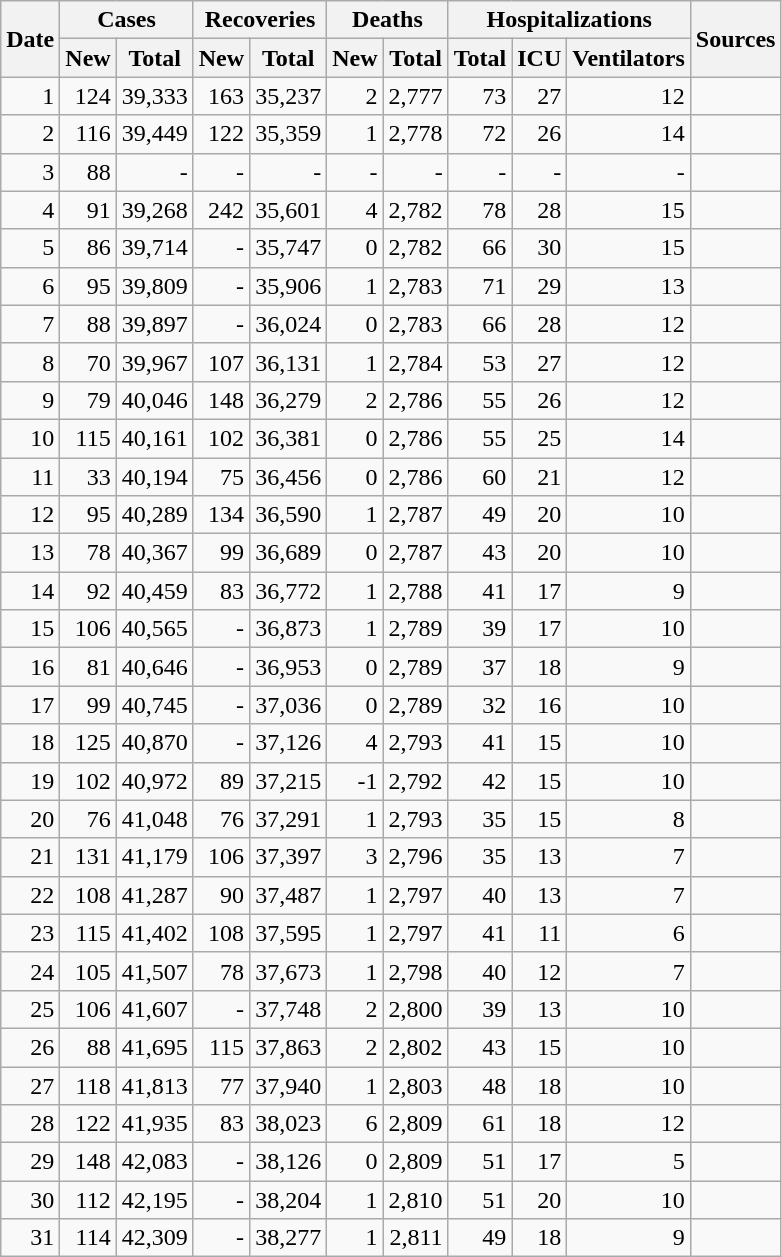<table class="wikitable sortable mw-collapsible mw-collapsed sticky-header-multi sort-under" style="text-align:right;">
<tr>
<th rowspan=2>Date</th>
<th colspan=2>Cases</th>
<th colspan=2>Recoveries</th>
<th colspan=2>Deaths</th>
<th colspan=3>Hospitalizations</th>
<th rowspan=2 class="unsortable">Sources</th>
</tr>
<tr>
<th>New</th>
<th>Total</th>
<th>New</th>
<th>Total</th>
<th>New</th>
<th>Total</th>
<th>Total</th>
<th>ICU</th>
<th>Ventilators</th>
</tr>
<tr>
<td>1</td>
<td>124</td>
<td>39,333</td>
<td>163</td>
<td>35,237</td>
<td>2</td>
<td>2,777</td>
<td>73</td>
<td>27</td>
<td>12</td>
<td></td>
</tr>
<tr>
<td>2</td>
<td>116</td>
<td>39,449</td>
<td>122</td>
<td>35,359</td>
<td>1</td>
<td>2,778</td>
<td>72</td>
<td>26</td>
<td>14</td>
<td></td>
</tr>
<tr>
<td>3</td>
<td>88</td>
<td>-</td>
<td>-</td>
<td>-</td>
<td>-</td>
<td>-</td>
<td>-</td>
<td>-</td>
<td>-</td>
<td></td>
</tr>
<tr>
<td>4</td>
<td>91</td>
<td>39,268</td>
<td>242</td>
<td>35,601</td>
<td>4</td>
<td>2,782</td>
<td>78</td>
<td>28</td>
<td>15</td>
<td></td>
</tr>
<tr>
<td>5</td>
<td>86</td>
<td>39,714</td>
<td>-</td>
<td>35,747</td>
<td>0</td>
<td>2,782</td>
<td>66</td>
<td>30</td>
<td>15</td>
<td></td>
</tr>
<tr>
<td>6</td>
<td>95</td>
<td>39,809</td>
<td>-</td>
<td>35,906</td>
<td>1</td>
<td>2,783</td>
<td>71</td>
<td>29</td>
<td>13</td>
<td></td>
</tr>
<tr>
<td>7</td>
<td>88</td>
<td>39,897</td>
<td>-</td>
<td>36,024</td>
<td>0</td>
<td>2,783</td>
<td>66</td>
<td>28</td>
<td>12</td>
<td></td>
</tr>
<tr>
<td>8</td>
<td>70</td>
<td>39,967</td>
<td>107</td>
<td>36,131</td>
<td>1</td>
<td>2,784</td>
<td>53</td>
<td>27</td>
<td>12</td>
<td></td>
</tr>
<tr>
<td>9</td>
<td>79</td>
<td>40,046</td>
<td>148</td>
<td>36,279</td>
<td>2</td>
<td>2,786</td>
<td>55</td>
<td>26</td>
<td>12</td>
<td></td>
</tr>
<tr>
<td>10</td>
<td>115</td>
<td>40,161</td>
<td>102</td>
<td>36,381</td>
<td>0</td>
<td>2,786</td>
<td>55</td>
<td>25</td>
<td>14</td>
<td></td>
</tr>
<tr>
<td>11</td>
<td>33</td>
<td>40,194</td>
<td>75</td>
<td>36,456</td>
<td>0</td>
<td>2,786</td>
<td>60</td>
<td>21</td>
<td>12</td>
<td></td>
</tr>
<tr>
<td>12</td>
<td>95</td>
<td>40,289</td>
<td>134</td>
<td>36,590</td>
<td>1</td>
<td>2,787</td>
<td>49</td>
<td>20</td>
<td>10</td>
<td></td>
</tr>
<tr>
<td>13</td>
<td>78</td>
<td>40,367</td>
<td>99</td>
<td>36,689</td>
<td>0</td>
<td>2,787</td>
<td>43</td>
<td>20</td>
<td>10</td>
<td></td>
</tr>
<tr>
<td>14</td>
<td>92</td>
<td>40,459</td>
<td>83</td>
<td>36,772</td>
<td>1</td>
<td>2,788</td>
<td>41</td>
<td>17</td>
<td>9</td>
<td></td>
</tr>
<tr>
<td>15</td>
<td>106</td>
<td>40,565</td>
<td>-</td>
<td>36,873</td>
<td>1</td>
<td>2,789</td>
<td>39</td>
<td>17</td>
<td>10</td>
<td></td>
</tr>
<tr>
<td>16</td>
<td>81</td>
<td>40,646</td>
<td>-</td>
<td>36,953</td>
<td>0</td>
<td>2,789</td>
<td>37</td>
<td>18</td>
<td>9</td>
<td></td>
</tr>
<tr>
<td>17</td>
<td>99</td>
<td>40,745</td>
<td>-</td>
<td>37,036</td>
<td>0</td>
<td>2,789</td>
<td>32</td>
<td>16</td>
<td>10</td>
<td></td>
</tr>
<tr>
<td>18</td>
<td>125</td>
<td>40,870</td>
<td>-</td>
<td>37,126</td>
<td>4</td>
<td>2,793</td>
<td>41</td>
<td>15</td>
<td>10</td>
<td></td>
</tr>
<tr>
<td>19</td>
<td>102</td>
<td>40,972</td>
<td>89</td>
<td>37,215</td>
<td>-1</td>
<td>2,792</td>
<td>42</td>
<td>15</td>
<td>10</td>
<td></td>
</tr>
<tr>
<td>20</td>
<td>76</td>
<td>41,048</td>
<td>76</td>
<td>37,291</td>
<td>1</td>
<td>2,793</td>
<td>35</td>
<td>15</td>
<td>8</td>
<td></td>
</tr>
<tr>
<td>21</td>
<td>131</td>
<td>41,179</td>
<td>106</td>
<td>37,397</td>
<td>3</td>
<td>2,796</td>
<td>35</td>
<td>13</td>
<td>7</td>
<td></td>
</tr>
<tr>
<td>22</td>
<td>108</td>
<td>41,287</td>
<td>90</td>
<td>37,487</td>
<td>1</td>
<td>2,797</td>
<td>40</td>
<td>13</td>
<td>7</td>
<td></td>
</tr>
<tr>
<td>23</td>
<td>115</td>
<td>41,402</td>
<td>108</td>
<td>37,595</td>
<td>1</td>
<td>2,797</td>
<td>41</td>
<td>11</td>
<td>6</td>
<td></td>
</tr>
<tr>
<td>24</td>
<td>105</td>
<td>41,507</td>
<td>78</td>
<td>37,673</td>
<td>1</td>
<td>2,798</td>
<td>40</td>
<td>12</td>
<td>7</td>
<td></td>
</tr>
<tr>
<td>25</td>
<td>106</td>
<td>41,607</td>
<td>-</td>
<td>37,748</td>
<td>2</td>
<td>2,800</td>
<td>39</td>
<td>13</td>
<td>10</td>
<td></td>
</tr>
<tr>
<td>26</td>
<td>88</td>
<td>41,695</td>
<td>115</td>
<td>37,863</td>
<td>2</td>
<td>2,802</td>
<td>43</td>
<td>15</td>
<td>10</td>
<td></td>
</tr>
<tr>
<td>27</td>
<td>118</td>
<td>41,813</td>
<td>77</td>
<td>37,940</td>
<td>1</td>
<td>2,803</td>
<td>48</td>
<td>18</td>
<td>10</td>
<td></td>
</tr>
<tr>
<td>28</td>
<td>122</td>
<td>41,935</td>
<td>83</td>
<td>38,023</td>
<td>6</td>
<td>2,809</td>
<td>61</td>
<td>18</td>
<td>12</td>
<td></td>
</tr>
<tr>
<td>29</td>
<td>148</td>
<td>42,083</td>
<td>-</td>
<td>38,126</td>
<td>0</td>
<td>2,809</td>
<td>51</td>
<td>17</td>
<td>5</td>
<td></td>
</tr>
<tr>
<td>30</td>
<td>112</td>
<td>42,195</td>
<td>-</td>
<td>38,204</td>
<td>1</td>
<td>2,810</td>
<td>51</td>
<td>20</td>
<td>10</td>
<td></td>
</tr>
<tr>
<td>31</td>
<td>114</td>
<td>42,309</td>
<td>-</td>
<td>38,277</td>
<td>1</td>
<td>2,811</td>
<td>49</td>
<td>18</td>
<td>9</td>
<td></td>
</tr>
</table>
